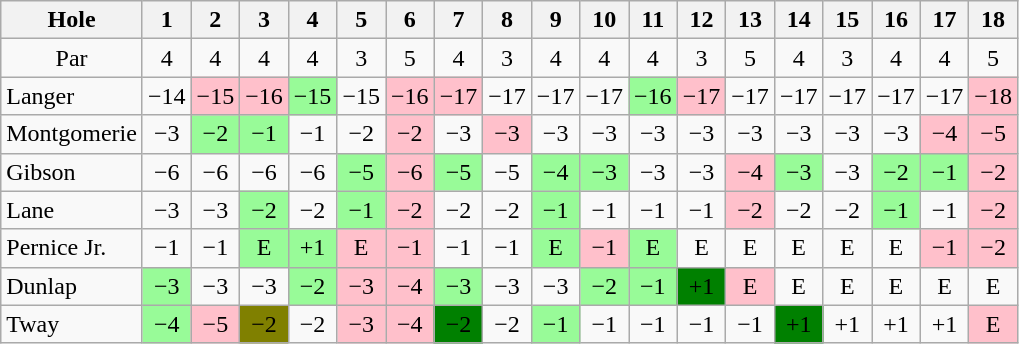<table class="wikitable" style="text-align:center">
<tr>
<th>Hole</th>
<th>1</th>
<th>2</th>
<th>3</th>
<th>4</th>
<th>5</th>
<th>6</th>
<th>7</th>
<th>8</th>
<th>9</th>
<th>10</th>
<th>11</th>
<th>12</th>
<th>13</th>
<th>14</th>
<th>15</th>
<th>16</th>
<th>17</th>
<th>18</th>
</tr>
<tr>
<td>Par</td>
<td>4</td>
<td>4</td>
<td>4</td>
<td>4</td>
<td>3</td>
<td>5</td>
<td>4</td>
<td>3</td>
<td>4</td>
<td>4</td>
<td>4</td>
<td>3</td>
<td>5</td>
<td>4</td>
<td>3</td>
<td>4</td>
<td>4</td>
<td>5</td>
</tr>
<tr>
<td align=left> Langer</td>
<td>−14</td>
<td style="background: Pink;">−15</td>
<td style="background: Pink;">−16</td>
<td style="background: PaleGreen;">−15</td>
<td>−15</td>
<td style="background: Pink;">−16</td>
<td style="background: Pink;">−17</td>
<td>−17</td>
<td>−17</td>
<td>−17</td>
<td style="background: PaleGreen;">−16</td>
<td style="background: Pink;">−17</td>
<td>−17</td>
<td>−17</td>
<td>−17</td>
<td>−17</td>
<td>−17</td>
<td style="background: Pink;">−18</td>
</tr>
<tr>
<td align=left> Montgomerie</td>
<td>−3</td>
<td style="background: PaleGreen;">−2</td>
<td style="background: PaleGreen;">−1</td>
<td>−1</td>
<td>−2</td>
<td style="background: Pink;">−2</td>
<td>−3</td>
<td style="background: Pink;">−3</td>
<td>−3</td>
<td>−3</td>
<td>−3</td>
<td>−3</td>
<td>−3</td>
<td>−3</td>
<td>−3</td>
<td>−3</td>
<td style="background: Pink;">−4</td>
<td style="background: Pink;">−5</td>
</tr>
<tr>
<td align=left> Gibson</td>
<td>−6</td>
<td>−6</td>
<td>−6</td>
<td>−6</td>
<td style="background: PaleGreen;">−5</td>
<td style="background: Pink;">−6</td>
<td style="background: PaleGreen;">−5</td>
<td>−5</td>
<td style="background: PaleGreen;">−4</td>
<td style="background: PaleGreen;">−3</td>
<td>−3</td>
<td>−3</td>
<td style="background: Pink;">−4</td>
<td style="background: PaleGreen;">−3</td>
<td>−3</td>
<td style="background: PaleGreen;">−2</td>
<td style="background: PaleGreen;">−1</td>
<td style="background: Pink;">−2</td>
</tr>
<tr>
<td align=left> Lane</td>
<td>−3</td>
<td>−3</td>
<td style="background: PaleGreen;">−2</td>
<td>−2</td>
<td style="background: PaleGreen;">−1</td>
<td style="background: Pink;">−2</td>
<td>−2</td>
<td>−2</td>
<td style="background: PaleGreen;">−1</td>
<td>−1</td>
<td>−1</td>
<td>−1</td>
<td style="background: Pink;">−2</td>
<td>−2</td>
<td>−2</td>
<td style="background: PaleGreen;">−1</td>
<td>−1</td>
<td style="background: Pink;">−2</td>
</tr>
<tr>
<td align=left> Pernice Jr.</td>
<td>−1</td>
<td>−1</td>
<td style="background: PaleGreen;">E</td>
<td style="background: PaleGreen;">+1</td>
<td style="background: Pink;">E</td>
<td style="background: Pink;">−1</td>
<td>−1</td>
<td>−1</td>
<td style="background: PaleGreen;">E</td>
<td style="background: Pink;">−1</td>
<td style="background: PaleGreen;">E</td>
<td>E</td>
<td>E</td>
<td>E</td>
<td>E</td>
<td>E</td>
<td style="background: Pink;">−1</td>
<td style="background: Pink;">−2</td>
</tr>
<tr>
<td align=left> Dunlap</td>
<td style="background: PaleGreen;">−3</td>
<td>−3</td>
<td>−3</td>
<td style="background: PaleGreen;">−2</td>
<td style="background: Pink;">−3</td>
<td style="background: Pink;">−4</td>
<td style="background: PaleGreen;">−3</td>
<td>−3</td>
<td>−3</td>
<td style="background: PaleGreen;">−2</td>
<td style="background: PaleGreen;">−1</td>
<td style="background: Green;">+1</td>
<td style="background: Pink;">E</td>
<td>E</td>
<td>E</td>
<td>E</td>
<td>E</td>
<td>E</td>
</tr>
<tr>
<td align=left> Tway</td>
<td style="background: PaleGreen;">−4</td>
<td style="background: Pink;">−5</td>
<td style="background: Olive;">−2</td>
<td>−2</td>
<td style="background: Pink;">−3</td>
<td style="background: Pink;">−4</td>
<td style="background: Green;">−2</td>
<td>−2</td>
<td style="background: PaleGreen;">−1</td>
<td>−1</td>
<td>−1</td>
<td>−1</td>
<td>−1</td>
<td style="background: Green;">+1</td>
<td>+1</td>
<td>+1</td>
<td>+1</td>
<td style="background: Pink;">E</td>
</tr>
</table>
